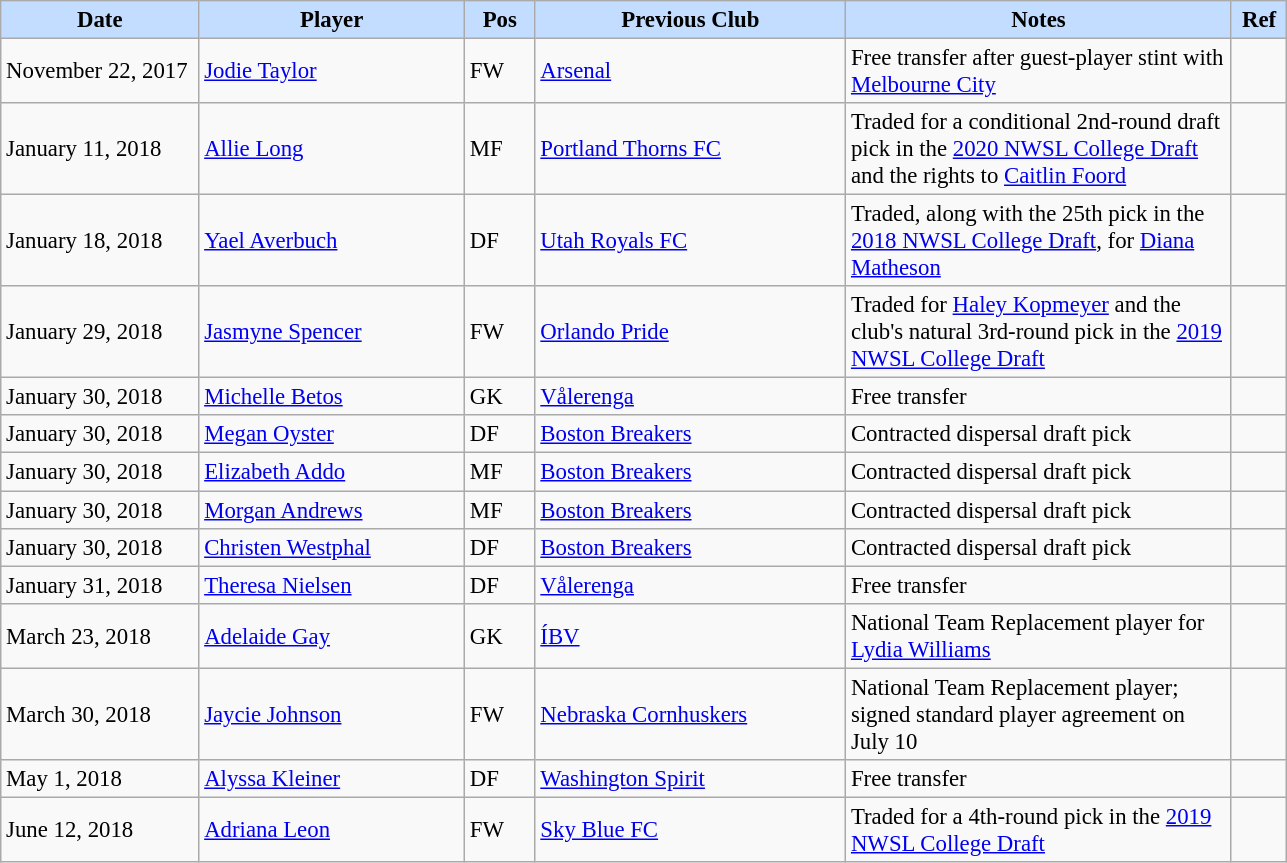<table class="wikitable" style="text-align:left; font-size:95%;">
<tr>
<th style="background:#c2ddff; width:125px;">Date</th>
<th style="background:#c2ddff; width:170px;">Player</th>
<th style="background:#c2ddff; width:40px;">Pos</th>
<th style="background:#c2ddff; width:200px;">Previous Club</th>
<th style="background:#c2ddff; width:250px;">Notes</th>
<th style="background:#c2ddff; width:30px;">Ref</th>
</tr>
<tr>
<td>November 22, 2017</td>
<td> <a href='#'>Jodie Taylor</a></td>
<td>FW</td>
<td> <a href='#'>Arsenal</a></td>
<td>Free transfer after guest-player stint with <a href='#'>Melbourne City</a></td>
<td></td>
</tr>
<tr>
<td>January 11, 2018</td>
<td> <a href='#'>Allie Long</a></td>
<td>MF</td>
<td> <a href='#'>Portland Thorns FC</a></td>
<td>Traded for a conditional 2nd-round draft pick in the <a href='#'>2020 NWSL College Draft</a> and the rights to <a href='#'>Caitlin Foord</a></td>
<td></td>
</tr>
<tr>
<td>January 18, 2018</td>
<td> <a href='#'>Yael Averbuch</a></td>
<td>DF</td>
<td> <a href='#'>Utah Royals FC</a></td>
<td>Traded, along with the 25th pick in the <a href='#'>2018 NWSL College Draft</a>, for <a href='#'>Diana Matheson</a></td>
<td></td>
</tr>
<tr>
<td>January 29, 2018</td>
<td> <a href='#'>Jasmyne Spencer</a></td>
<td>FW</td>
<td> <a href='#'>Orlando Pride</a></td>
<td>Traded for <a href='#'>Haley Kopmeyer</a> and the club's natural 3rd-round pick in the <a href='#'>2019 NWSL College Draft</a></td>
<td></td>
</tr>
<tr>
<td>January 30, 2018</td>
<td> <a href='#'>Michelle Betos</a></td>
<td>GK</td>
<td> <a href='#'>Vålerenga</a></td>
<td>Free transfer</td>
<td></td>
</tr>
<tr>
<td>January 30, 2018</td>
<td> <a href='#'>Megan Oyster</a></td>
<td>DF</td>
<td> <a href='#'>Boston Breakers</a></td>
<td>Contracted dispersal draft pick</td>
<td></td>
</tr>
<tr>
<td>January 30, 2018</td>
<td> <a href='#'>Elizabeth Addo</a></td>
<td>MF</td>
<td> <a href='#'>Boston Breakers</a></td>
<td>Contracted dispersal draft pick</td>
<td></td>
</tr>
<tr>
<td>January 30, 2018</td>
<td> <a href='#'>Morgan Andrews</a></td>
<td>MF</td>
<td> <a href='#'>Boston Breakers</a></td>
<td>Contracted dispersal draft pick</td>
<td></td>
</tr>
<tr>
<td>January 30, 2018</td>
<td> <a href='#'>Christen Westphal</a></td>
<td>DF</td>
<td> <a href='#'>Boston Breakers</a></td>
<td>Contracted dispersal draft pick</td>
<td></td>
</tr>
<tr>
<td>January 31, 2018</td>
<td> <a href='#'>Theresa Nielsen</a></td>
<td>DF</td>
<td> <a href='#'>Vålerenga</a></td>
<td>Free transfer</td>
<td></td>
</tr>
<tr>
<td>March 23, 2018</td>
<td> <a href='#'>Adelaide Gay</a></td>
<td>GK</td>
<td> <a href='#'>ÍBV</a></td>
<td>National Team Replacement player for <a href='#'>Lydia Williams</a></td>
<td></td>
</tr>
<tr>
<td>March 30, 2018</td>
<td> <a href='#'>Jaycie Johnson</a></td>
<td>FW</td>
<td> <a href='#'>Nebraska Cornhuskers</a></td>
<td>National Team Replacement player; signed standard player agreement on July 10</td>
<td></td>
</tr>
<tr>
<td>May 1, 2018</td>
<td> <a href='#'>Alyssa Kleiner</a></td>
<td>DF</td>
<td> <a href='#'>Washington Spirit</a></td>
<td>Free transfer</td>
<td></td>
</tr>
<tr>
<td>June 12, 2018</td>
<td> <a href='#'>Adriana Leon</a></td>
<td>FW</td>
<td> <a href='#'>Sky Blue FC</a></td>
<td>Traded for a 4th-round pick in the <a href='#'>2019 NWSL College Draft</a></td>
<td></td>
</tr>
</table>
